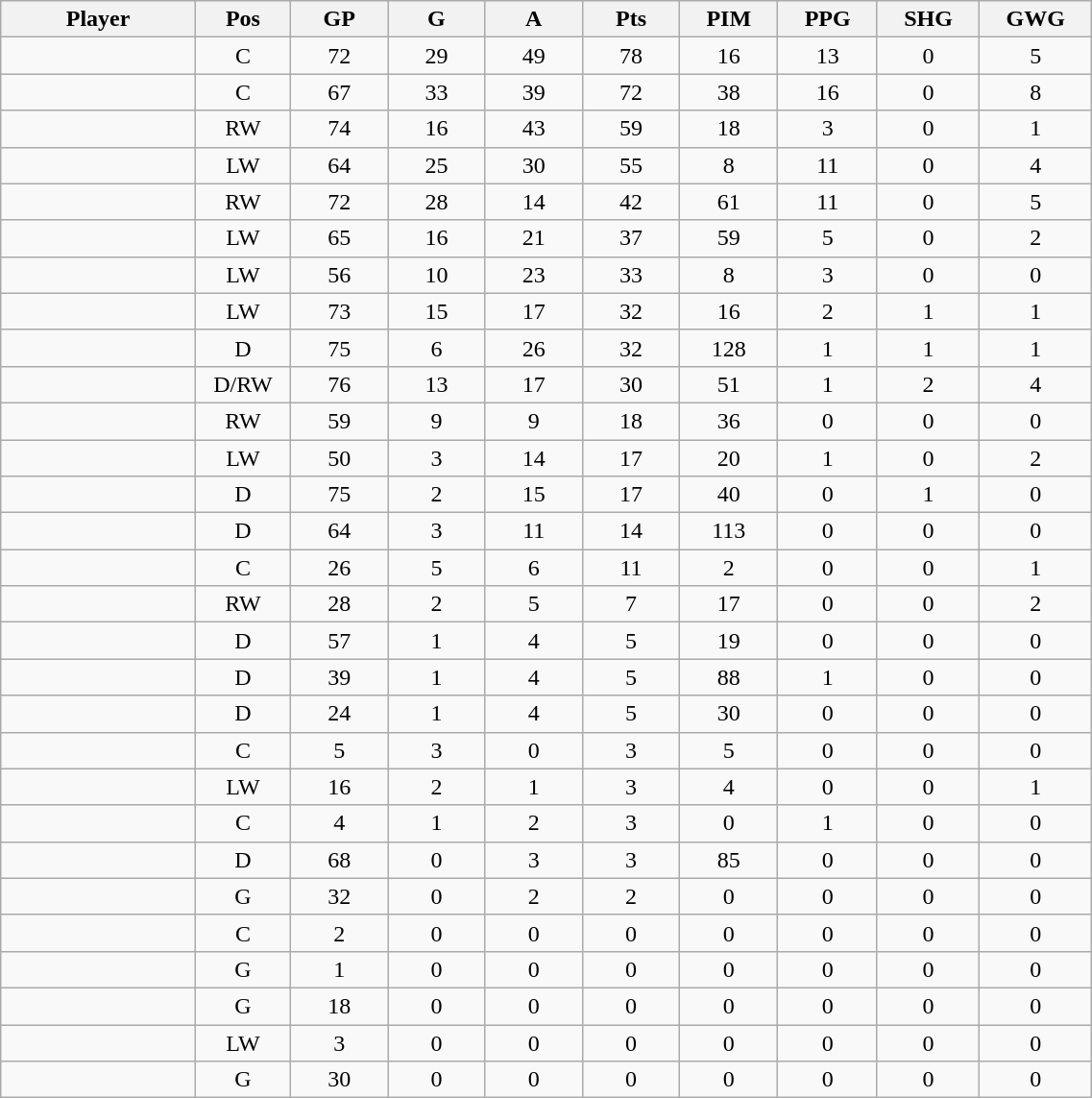<table class="wikitable sortable" width="60%">
<tr ALIGN="center">
<th bgcolor="#DDDDFF" width="10%">Player</th>
<th bgcolor="#DDDDFF" width="3%" title="Position">Pos</th>
<th bgcolor="#DDDDFF" width="5%" title="Games played">GP</th>
<th bgcolor="#DDDDFF" width="5%" title="Goals">G</th>
<th bgcolor="#DDDDFF" width="5%" title="Assists">A</th>
<th bgcolor="#DDDDFF" width="5%" title="Points">Pts</th>
<th bgcolor="#DDDDFF" width="5%" title="Penalties in Minutes">PIM</th>
<th bgcolor="#DDDDFF" width="5%" title="Power play goals">PPG</th>
<th bgcolor="#DDDDFF" width="5%" title="Short-handed goals">SHG</th>
<th bgcolor="#DDDDFF" width="5%" title="Game-winning goals">GWG</th>
</tr>
<tr align="center">
<td align="right"></td>
<td>C</td>
<td>72</td>
<td>29</td>
<td>49</td>
<td>78</td>
<td>16</td>
<td>13</td>
<td>0</td>
<td>5</td>
</tr>
<tr align="center">
<td align="right"></td>
<td>C</td>
<td>67</td>
<td>33</td>
<td>39</td>
<td>72</td>
<td>38</td>
<td>16</td>
<td>0</td>
<td>8</td>
</tr>
<tr align="center">
<td align="right"></td>
<td>RW</td>
<td>74</td>
<td>16</td>
<td>43</td>
<td>59</td>
<td>18</td>
<td>3</td>
<td>0</td>
<td>1</td>
</tr>
<tr align="center">
<td align="right"></td>
<td>LW</td>
<td>64</td>
<td>25</td>
<td>30</td>
<td>55</td>
<td>8</td>
<td>11</td>
<td>0</td>
<td>4</td>
</tr>
<tr align="center">
<td align="right"></td>
<td>RW</td>
<td>72</td>
<td>28</td>
<td>14</td>
<td>42</td>
<td>61</td>
<td>11</td>
<td>0</td>
<td>5</td>
</tr>
<tr align="center">
<td align="right"></td>
<td>LW</td>
<td>65</td>
<td>16</td>
<td>21</td>
<td>37</td>
<td>59</td>
<td>5</td>
<td>0</td>
<td>2</td>
</tr>
<tr align="center">
<td align="right"></td>
<td>LW</td>
<td>56</td>
<td>10</td>
<td>23</td>
<td>33</td>
<td>8</td>
<td>3</td>
<td>0</td>
<td>0</td>
</tr>
<tr align="center">
<td align="right"></td>
<td>LW</td>
<td>73</td>
<td>15</td>
<td>17</td>
<td>32</td>
<td>16</td>
<td>2</td>
<td>1</td>
<td>1</td>
</tr>
<tr align="center">
<td align="right"></td>
<td>D</td>
<td>75</td>
<td>6</td>
<td>26</td>
<td>32</td>
<td>128</td>
<td>1</td>
<td>1</td>
<td>1</td>
</tr>
<tr align="center">
<td align="right"></td>
<td>D/RW</td>
<td>76</td>
<td>13</td>
<td>17</td>
<td>30</td>
<td>51</td>
<td>1</td>
<td>2</td>
<td>4</td>
</tr>
<tr align="center">
<td align="right"></td>
<td>RW</td>
<td>59</td>
<td>9</td>
<td>9</td>
<td>18</td>
<td>36</td>
<td>0</td>
<td>0</td>
<td>0</td>
</tr>
<tr align="center">
<td align="right"></td>
<td>LW</td>
<td>50</td>
<td>3</td>
<td>14</td>
<td>17</td>
<td>20</td>
<td>1</td>
<td>0</td>
<td>2</td>
</tr>
<tr align="center">
<td align="right"></td>
<td>D</td>
<td>75</td>
<td>2</td>
<td>15</td>
<td>17</td>
<td>40</td>
<td>0</td>
<td>1</td>
<td>0</td>
</tr>
<tr align="center">
<td align="right"></td>
<td>D</td>
<td>64</td>
<td>3</td>
<td>11</td>
<td>14</td>
<td>113</td>
<td>0</td>
<td>0</td>
<td>0</td>
</tr>
<tr align="center">
<td align="right"></td>
<td>C</td>
<td>26</td>
<td>5</td>
<td>6</td>
<td>11</td>
<td>2</td>
<td>0</td>
<td>0</td>
<td>1</td>
</tr>
<tr align="center">
<td align="right"></td>
<td>RW</td>
<td>28</td>
<td>2</td>
<td>5</td>
<td>7</td>
<td>17</td>
<td>0</td>
<td>0</td>
<td>2</td>
</tr>
<tr align="center">
<td align="right"></td>
<td>D</td>
<td>57</td>
<td>1</td>
<td>4</td>
<td>5</td>
<td>19</td>
<td>0</td>
<td>0</td>
<td>0</td>
</tr>
<tr align="center">
<td align="right"></td>
<td>D</td>
<td>39</td>
<td>1</td>
<td>4</td>
<td>5</td>
<td>88</td>
<td>1</td>
<td>0</td>
<td>0</td>
</tr>
<tr align="center">
<td align="right"></td>
<td>D</td>
<td>24</td>
<td>1</td>
<td>4</td>
<td>5</td>
<td>30</td>
<td>0</td>
<td>0</td>
<td>0</td>
</tr>
<tr align="center">
<td align="right"></td>
<td>C</td>
<td>5</td>
<td>3</td>
<td>0</td>
<td>3</td>
<td>5</td>
<td>0</td>
<td>0</td>
<td>0</td>
</tr>
<tr align="center">
<td align="right"></td>
<td>LW</td>
<td>16</td>
<td>2</td>
<td>1</td>
<td>3</td>
<td>4</td>
<td>0</td>
<td>0</td>
<td>1</td>
</tr>
<tr align="center">
<td align="right"></td>
<td>C</td>
<td>4</td>
<td>1</td>
<td>2</td>
<td>3</td>
<td>0</td>
<td>1</td>
<td>0</td>
<td>0</td>
</tr>
<tr align="center">
<td align="right"></td>
<td>D</td>
<td>68</td>
<td>0</td>
<td>3</td>
<td>3</td>
<td>85</td>
<td>0</td>
<td>0</td>
<td>0</td>
</tr>
<tr align="center">
<td align="right"></td>
<td>G</td>
<td>32</td>
<td>0</td>
<td>2</td>
<td>2</td>
<td>0</td>
<td>0</td>
<td>0</td>
<td>0</td>
</tr>
<tr align="center">
<td align="right"></td>
<td>C</td>
<td>2</td>
<td>0</td>
<td>0</td>
<td>0</td>
<td>0</td>
<td>0</td>
<td>0</td>
<td>0</td>
</tr>
<tr align="center">
<td align="right"></td>
<td>G</td>
<td>1</td>
<td>0</td>
<td>0</td>
<td>0</td>
<td>0</td>
<td>0</td>
<td>0</td>
<td>0</td>
</tr>
<tr align="center">
<td align="right"></td>
<td>G</td>
<td>18</td>
<td>0</td>
<td>0</td>
<td>0</td>
<td>0</td>
<td>0</td>
<td>0</td>
<td>0</td>
</tr>
<tr align="center">
<td align="right"></td>
<td>LW</td>
<td>3</td>
<td>0</td>
<td>0</td>
<td>0</td>
<td>0</td>
<td>0</td>
<td>0</td>
<td>0</td>
</tr>
<tr align="center">
<td align="right"></td>
<td>G</td>
<td>30</td>
<td>0</td>
<td>0</td>
<td>0</td>
<td>0</td>
<td>0</td>
<td>0</td>
<td>0</td>
</tr>
</table>
